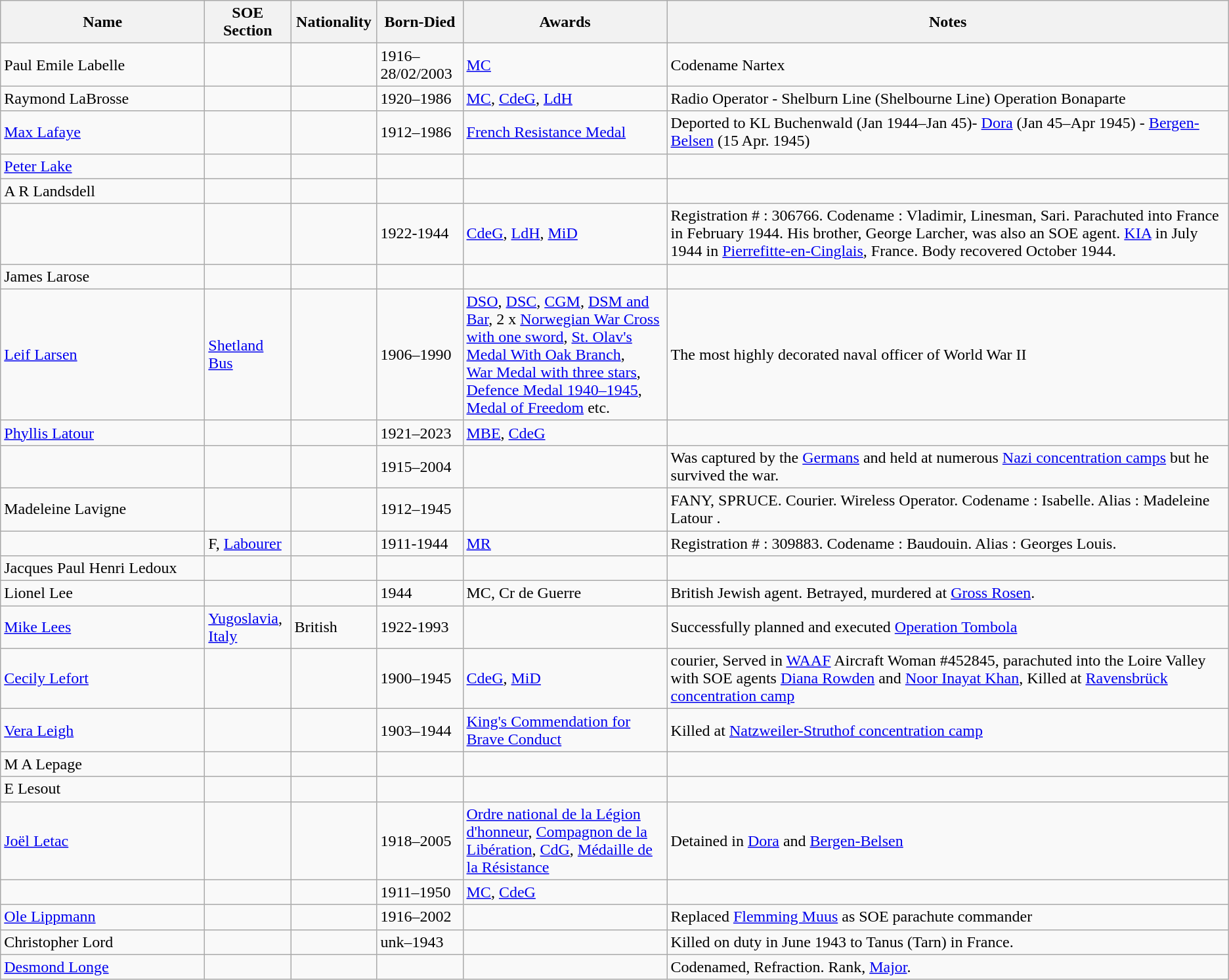<table class="wikitable">
<tr>
<th width="200">Name</th>
<th width="80">SOE Section</th>
<th width="80">Nationality</th>
<th width="80">Born-Died</th>
<th width="200">Awards</th>
<th>Notes</th>
</tr>
<tr>
<td>Paul Emile Labelle</td>
<td></td>
<td></td>
<td>1916–28/02/2003</td>
<td><a href='#'>MC</a></td>
<td>Codename Nartex</td>
</tr>
<tr>
<td>Raymond LaBrosse</td>
<td></td>
<td></td>
<td>1920–1986</td>
<td><a href='#'>MC</a>, <a href='#'>CdeG</a>, <a href='#'>LdH</a></td>
<td>Radio Operator - Shelburn Line (Shelbourne Line) Operation Bonaparte</td>
</tr>
<tr>
<td><a href='#'>Max Lafaye</a></td>
<td></td>
<td></td>
<td>1912–1986</td>
<td><a href='#'>French Resistance Medal</a></td>
<td>Deported to KL Buchenwald (Jan 1944–Jan 45)- <a href='#'>Dora</a> (Jan 45–Apr 1945) - <a href='#'>Bergen-Belsen</a> (15 Apr. 1945)</td>
</tr>
<tr>
<td><a href='#'>Peter Lake</a></td>
<td></td>
<td></td>
<td></td>
<td></td>
<td></td>
</tr>
<tr>
<td>A R Landsdell</td>
<td></td>
<td></td>
<td></td>
<td></td>
<td></td>
</tr>
<tr>
<td></td>
<td></td>
<td></td>
<td>1922-1944</td>
<td><a href='#'>CdeG</a>, <a href='#'>LdH</a>, <a href='#'>MiD</a></td>
<td>Registration # : 306766. Codename : Vladimir, Linesman, Sari. Parachuted into France in February 1944. His brother, George Larcher, was also an SOE agent. <a href='#'>KIA</a> in July 1944 in <a href='#'>Pierrefitte-en-Cinglais</a>, France. Body recovered October 1944.</td>
</tr>
<tr>
<td>James Larose</td>
<td></td>
<td></td>
<td></td>
<td></td>
<td></td>
</tr>
<tr>
<td><a href='#'>Leif Larsen</a></td>
<td><a href='#'>Shetland Bus</a></td>
<td></td>
<td>1906–1990</td>
<td><a href='#'>DSO</a>, <a href='#'>DSC</a>, <a href='#'>CGM</a>, <a href='#'>DSM and Bar</a>, 2 x <a href='#'>Norwegian War Cross with one sword</a>, <a href='#'>St. Olav's Medal With Oak Branch</a>,<br> <a href='#'>War Medal with three stars</a>, <a href='#'>Defence Medal 1940–1945</a>, <a href='#'>Medal of Freedom</a> etc.</td>
<td>The most highly decorated naval officer of World War II</td>
</tr>
<tr>
<td><a href='#'>Phyllis Latour</a></td>
<td></td>
<td></td>
<td>1921–2023</td>
<td><a href='#'>MBE</a>, <a href='#'>CdeG</a></td>
<td></td>
</tr>
<tr>
<td></td>
<td></td>
<td></td>
<td>1915–2004</td>
<td></td>
<td>Was captured by the <a href='#'>Germans</a> and held at numerous <a href='#'>Nazi concentration camps</a> but he survived the war.</td>
</tr>
<tr>
<td>Madeleine Lavigne</td>
<td></td>
<td></td>
<td>1912–1945</td>
<td></td>
<td>FANY, SPRUCE. Courier. Wireless Operator. Codename : Isabelle. Alias : Madeleine Latour .</td>
</tr>
<tr>
<td></td>
<td>F, <a href='#'>Labourer</a></td>
<td></td>
<td>1911-1944</td>
<td><a href='#'>MR</a></td>
<td>Registration # : 309883. Codename : Baudouin. Alias : Georges Louis.</td>
</tr>
<tr>
<td>Jacques Paul Henri Ledoux</td>
<td></td>
<td></td>
<td></td>
<td></td>
<td></td>
</tr>
<tr>
<td>Lionel Lee</td>
<td></td>
<td></td>
<td>1944</td>
<td>MC, Cr de Guerre</td>
<td>British Jewish agent. Betrayed, murdered at <a href='#'>Gross Rosen</a>.</td>
</tr>
<tr>
<td><a href='#'>Mike Lees</a></td>
<td><a href='#'>Yugoslavia</a>, <a href='#'>Italy</a></td>
<td>British</td>
<td>1922-1993</td>
<td></td>
<td>Successfully planned and executed <a href='#'>Operation Tombola</a></td>
</tr>
<tr>
<td><a href='#'>Cecily Lefort</a></td>
<td></td>
<td></td>
<td>1900–1945</td>
<td><a href='#'>CdeG</a>, <a href='#'>MiD</a></td>
<td>courier, Served in <a href='#'>WAAF</a> Aircraft Woman #452845, parachuted into the Loire Valley with SOE agents <a href='#'>Diana Rowden</a> and <a href='#'>Noor Inayat Khan</a>, Killed at <a href='#'>Ravensbrück concentration camp</a></td>
</tr>
<tr>
<td><a href='#'>Vera Leigh</a></td>
<td></td>
<td></td>
<td>1903–1944</td>
<td><a href='#'>King's Commendation for Brave Conduct</a></td>
<td>Killed at <a href='#'>Natzweiler-Struthof concentration camp</a></td>
</tr>
<tr>
<td>M A Lepage</td>
<td></td>
<td></td>
<td></td>
<td></td>
<td></td>
</tr>
<tr>
<td>E Lesout</td>
<td></td>
<td></td>
<td></td>
<td></td>
<td></td>
</tr>
<tr>
<td><a href='#'>Joël Letac</a></td>
<td></td>
<td></td>
<td>1918–2005</td>
<td><a href='#'>Ordre national de la Légion d'honneur</a>, <a href='#'>Compagnon de la Libération</a>, <a href='#'>CdG</a>, <a href='#'>Médaille de la Résistance</a></td>
<td>Detained in <a href='#'>Dora</a> and <a href='#'>Bergen-Belsen</a></td>
</tr>
<tr>
<td></td>
<td></td>
<td></td>
<td>1911–1950</td>
<td><a href='#'>MC</a>, <a href='#'>CdeG</a></td>
<td></td>
</tr>
<tr>
<td><a href='#'>Ole Lippmann</a></td>
<td></td>
<td></td>
<td>1916–2002</td>
<td></td>
<td>Replaced <a href='#'>Flemming Muus</a> as SOE parachute commander</td>
</tr>
<tr>
<td>Christopher Lord</td>
<td></td>
<td></td>
<td>unk–1943</td>
<td></td>
<td>Killed on duty in June 1943 to Tanus (Tarn) in France.</td>
</tr>
<tr>
<td><a href='#'>Desmond Longe</a></td>
<td></td>
<td></td>
<td></td>
<td></td>
<td>Codenamed, Refraction. Rank, <a href='#'>Major</a>.</td>
</tr>
</table>
